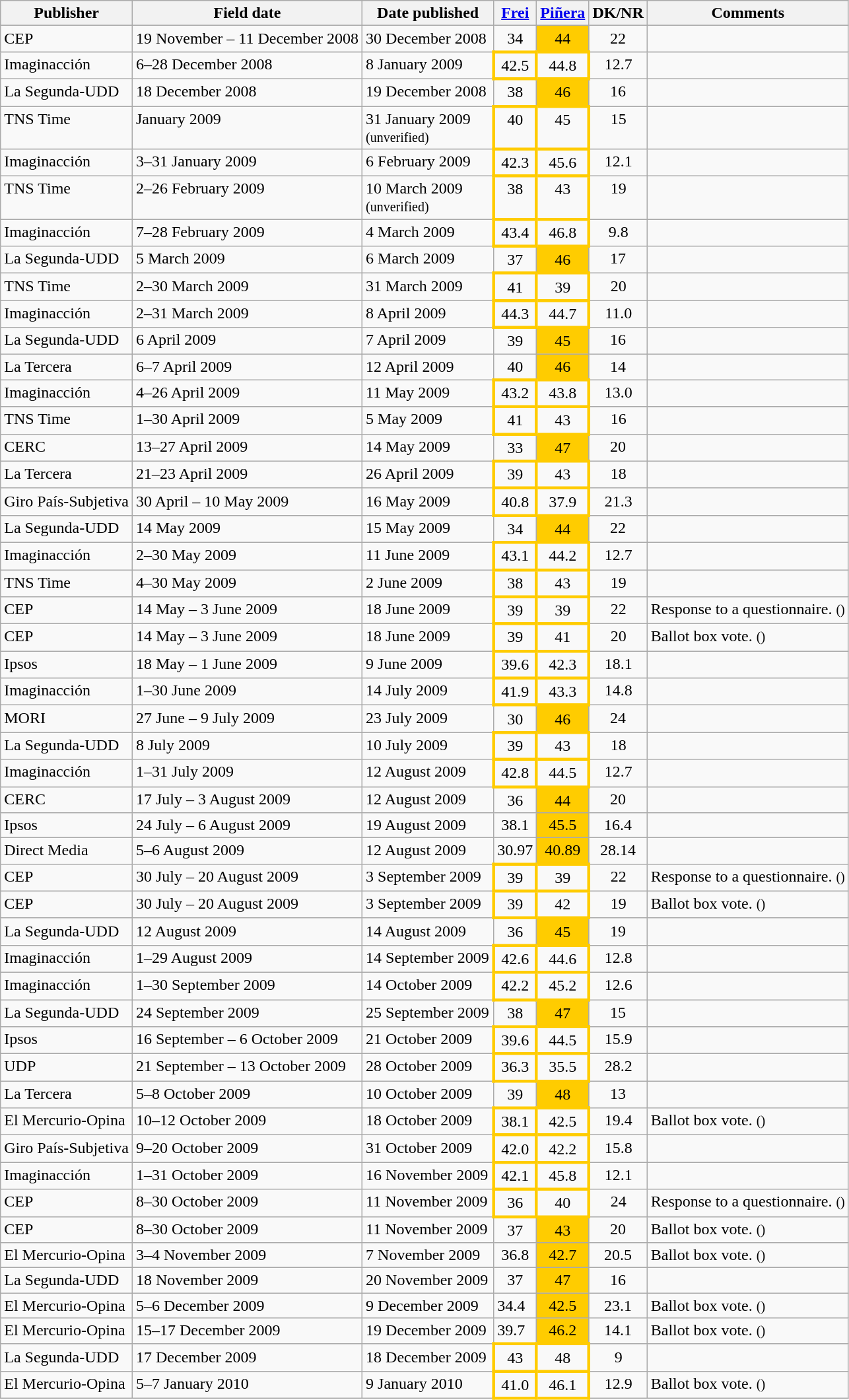<table class="wikitable">
<tr>
<th>Publisher</th>
<th>Field date</th>
<th>Date published</th>
<th><a href='#'>Frei</a></th>
<th><a href='#'>Piñera</a></th>
<th>DK/NR</th>
<th>Comments</th>
</tr>
<tr valign="top">
<td>CEP</td>
<td>19 November – 11 December 2008</td>
<td>30 December 2008</td>
<td align=center>34</td>
<td style="text-align:center; background:#fc0;">44</td>
<td align=center>22</td>
<td><small></small></td>
</tr>
<tr valign="top">
<td>Imaginacción</td>
<td>6–28 December 2008</td>
<td>8 January 2009</td>
<td style="text-align:center; border:3px solid #fc0;">42.5</td>
<td style="text-align:center; border:3px solid #fc0;">44.8</td>
<td align=center>12.7</td>
<td><small></small></td>
</tr>
<tr valign="top">
<td>La Segunda-UDD</td>
<td>18 December 2008</td>
<td>19 December 2008</td>
<td align=center>38</td>
<td style="text-align:center; background:#fc0;">46</td>
<td align=center>16</td>
<td><small></small></td>
</tr>
<tr valign="top">
<td>TNS Time</td>
<td>January 2009</td>
<td>31 January 2009<br><small>(unverified)</small></td>
<td style="text-align:center; border:3px solid #fc0;">40</td>
<td style="text-align:center; border:3px solid #fc0;">45</td>
<td align=center>15</td>
<td><small></small></td>
</tr>
<tr valign="top">
<td>Imaginacción</td>
<td>3–31 January 2009</td>
<td>6 February 2009</td>
<td style="text-align:center; border:3px solid #fc0;">42.3</td>
<td style="text-align:center; border:3px solid #fc0;">45.6</td>
<td align=center>12.1</td>
<td><small></small></td>
</tr>
<tr valign="top">
<td>TNS Time</td>
<td>2–26 February 2009</td>
<td>10 March 2009<br><small>(unverified)</small></td>
<td style="text-align:center; border:3px solid #fc0;">38</td>
<td style="text-align:center; border:3px solid #fc0;">43</td>
<td align=center>19</td>
<td><small></small></td>
</tr>
<tr valign="top">
<td>Imaginacción</td>
<td>7–28 February 2009</td>
<td>4 March 2009</td>
<td style="text-align:center; border:3px solid #fc0;">43.4</td>
<td style="text-align:center; border:3px solid #fc0;">46.8</td>
<td align=center>9.8</td>
<td><small></small></td>
</tr>
<tr valign="top">
<td>La Segunda-UDD</td>
<td>5 March 2009</td>
<td>6 March 2009</td>
<td align=center>37</td>
<td style="text-align:center; background:#fc0;">46</td>
<td align=center>17</td>
<td><small></small></td>
</tr>
<tr valign="top">
<td>TNS Time</td>
<td>2–30 March 2009</td>
<td>31 March 2009</td>
<td style="text-align:center; border:3px solid #fc0;">41</td>
<td style="text-align:center; border:3px solid #fc0;">39</td>
<td align=center>20</td>
<td><small></small></td>
</tr>
<tr valign="top">
<td>Imaginacción</td>
<td>2–31 March 2009</td>
<td>8 April 2009</td>
<td style="text-align:center; border:3px solid #fc0;">44.3</td>
<td style="text-align:center; border:3px solid #fc0;">44.7</td>
<td align=center>11.0</td>
<td><small></small></td>
</tr>
<tr valign="top">
<td>La Segunda-UDD</td>
<td>6 April 2009</td>
<td>7 April 2009</td>
<td align=center>39</td>
<td style="text-align:center; background:#fc0;">45</td>
<td align=center>16</td>
<td><small></small></td>
</tr>
<tr valign="top">
<td>La Tercera</td>
<td>6–7 April 2009</td>
<td>12 April 2009</td>
<td align=center>40</td>
<td style="text-align:center; background:#fc0;">46</td>
<td align=center>14</td>
<td><small></small></td>
</tr>
<tr valign="top">
<td>Imaginacción</td>
<td>4–26 April 2009</td>
<td>11 May 2009</td>
<td style="text-align:center; border:3px solid #fc0;">43.2</td>
<td style="text-align:center; border:3px solid #fc0;">43.8</td>
<td align=center>13.0</td>
<td><small></small></td>
</tr>
<tr valign="top">
<td>TNS Time</td>
<td>1–30 April 2009</td>
<td>5 May 2009</td>
<td style="text-align:center; border:3px solid #fc0;">41</td>
<td style="text-align:center; border:3px solid #fc0;">43</td>
<td align=center>16</td>
<td><small></small></td>
</tr>
<tr valign="top">
<td>CERC</td>
<td>13–27 April 2009</td>
<td>14 May 2009</td>
<td align=center>33</td>
<td style="text-align:center; background:#fc0;">47</td>
<td align=center>20</td>
<td><small></small></td>
</tr>
<tr valign="top">
<td>La Tercera</td>
<td>21–23 April 2009</td>
<td>26 April 2009</td>
<td style="text-align:center; border:3px solid #fc0;">39</td>
<td style="text-align:center; border:3px solid #fc0;">43</td>
<td align=center>18</td>
<td><small></small></td>
</tr>
<tr valign="top">
<td>Giro País-Subjetiva</td>
<td>30 April – 10 May 2009</td>
<td>16 May 2009</td>
<td style="text-align:center; border:3px solid #fc0;">40.8</td>
<td style="text-align:center; border:3px solid #fc0;">37.9</td>
<td align=center>21.3</td>
<td><small></small></td>
</tr>
<tr valign="top">
<td>La Segunda-UDD</td>
<td>14 May 2009</td>
<td>15 May 2009</td>
<td align=center>34</td>
<td style="text-align:center; background:#fc0;">44</td>
<td align=center>22</td>
<td><small></small></td>
</tr>
<tr valign="top">
<td>Imaginacción</td>
<td>2–30 May 2009</td>
<td>11 June 2009</td>
<td style="text-align:center; border:3px solid #fc0;">43.1</td>
<td style="text-align:center; border:3px solid #fc0;">44.2</td>
<td align=center>12.7</td>
<td><small></small></td>
</tr>
<tr valign="top">
<td>TNS Time</td>
<td>4–30 May 2009</td>
<td>2 June 2009</td>
<td style="text-align:center; border:3px solid #fc0;">38</td>
<td style="text-align:center; border:3px solid #fc0;">43</td>
<td align=center>19</td>
<td><small></small></td>
</tr>
<tr valign="top">
<td>CEP</td>
<td>14 May – 3 June 2009</td>
<td>18 June 2009</td>
<td style="text-align:center; border:3px solid #fc0;">39</td>
<td style="text-align:center; border:3px solid #fc0;">39</td>
<td align=center>22</td>
<td>Response to a questionnaire. <small>()</small></td>
</tr>
<tr valign="top">
<td>CEP</td>
<td>14 May – 3 June 2009</td>
<td>18 June 2009</td>
<td style="text-align:center; border:3px solid #fc0;">39</td>
<td style="text-align:center; border:3px solid #fc0;">41</td>
<td align=center>20</td>
<td>Ballot box vote. <small>()</small></td>
</tr>
<tr valign="top">
<td>Ipsos</td>
<td>18 May – 1 June 2009</td>
<td>9 June 2009</td>
<td style="text-align:center; border:3px solid #fc0;">39.6</td>
<td style="text-align:center; border:3px solid #fc0;">42.3</td>
<td align=center>18.1</td>
<td><small></small></td>
</tr>
<tr valign="top">
<td>Imaginacción</td>
<td>1–30 June 2009</td>
<td>14 July 2009</td>
<td style="text-align:center; border:3px solid #fc0;">41.9</td>
<td style="text-align:center; border:3px solid #fc0;">43.3</td>
<td align=center>14.8</td>
<td><small></small></td>
</tr>
<tr valign="top">
<td>MORI</td>
<td>27 June – 9 July 2009</td>
<td>23 July 2009</td>
<td align=center>30</td>
<td style="text-align:center; background:#fc0;">46</td>
<td align=center>24</td>
<td><small></small></td>
</tr>
<tr valign="top">
<td>La Segunda-UDD</td>
<td>8 July 2009</td>
<td>10 July 2009</td>
<td style="text-align:center; border:3px solid #fc0;">39</td>
<td style="text-align:center; border:3px solid #fc0;">43</td>
<td align=center>18</td>
<td><small></small></td>
</tr>
<tr valign="top">
<td>Imaginacción</td>
<td>1–31 July 2009</td>
<td>12 August 2009</td>
<td style="text-align:center; border:3px solid #fc0;">42.8</td>
<td style="text-align:center; border:3px solid #fc0;">44.5</td>
<td align=center>12.7</td>
<td><small></small></td>
</tr>
<tr valign="top">
<td>CERC</td>
<td>17 July – 3 August 2009</td>
<td>12 August 2009</td>
<td align=center>36</td>
<td style="text-align:center; background:#fc0;">44</td>
<td align=center>20</td>
<td><small></small></td>
</tr>
<tr valign="top">
<td>Ipsos</td>
<td>24 July – 6 August 2009</td>
<td>19 August 2009</td>
<td align=center>38.1</td>
<td style="text-align:center; background:#fc0;">45.5</td>
<td align=center>16.4</td>
<td><small></small></td>
</tr>
<tr valign="top">
<td>Direct Media</td>
<td>5–6 August 2009</td>
<td>12 August 2009</td>
<td align=center>30.97</td>
<td style="text-align:center; background:#fc0;">40.89</td>
<td align=center>28.14</td>
<td><small></small></td>
</tr>
<tr valign="top">
<td>CEP</td>
<td>30 July – 20 August 2009</td>
<td>3 September 2009</td>
<td style="text-align:center; border:3px solid #fc0;">39</td>
<td style="text-align:center; border:3px solid #fc0;">39</td>
<td align=center>22</td>
<td>Response to a questionnaire. <small>()</small></td>
</tr>
<tr valign="top">
<td>CEP</td>
<td>30 July – 20 August 2009</td>
<td>3 September 2009</td>
<td style="text-align:center; border:3px solid #fc0;">39</td>
<td style="text-align:center; border:3px solid #fc0;">42</td>
<td align=center>19</td>
<td>Ballot box vote. <small>()</small></td>
</tr>
<tr valign="top">
<td>La Segunda-UDD</td>
<td>12 August 2009</td>
<td>14 August 2009</td>
<td align=center>36</td>
<td style="text-align:center; background:#fc0;">45</td>
<td align=center>19</td>
<td><small></small></td>
</tr>
<tr valign="top">
<td>Imaginacción</td>
<td>1–29 August 2009</td>
<td>14 September 2009</td>
<td style="text-align:center; border:3px solid #fc0;">42.6</td>
<td style="text-align:center; border:3px solid #fc0;">44.6</td>
<td align=center>12.8</td>
<td><small></small></td>
</tr>
<tr valign="top">
<td>Imaginacción</td>
<td>1–30 September 2009</td>
<td>14 October 2009</td>
<td style="text-align:center; border:3px solid #fc0;">42.2</td>
<td style="text-align:center; border:3px solid #fc0;">45.2</td>
<td align=center>12.6</td>
<td><small></small></td>
</tr>
<tr valign="top">
<td>La Segunda-UDD</td>
<td>24 September 2009</td>
<td>25 September 2009</td>
<td align=center>38</td>
<td style="text-align:center; background:#fc0;">47</td>
<td align=center>15</td>
<td><small></small></td>
</tr>
<tr valign="top">
<td>Ipsos</td>
<td>16 September – 6 October 2009</td>
<td>21 October 2009</td>
<td style="text-align:center; border:3px solid #fc0;">39.6</td>
<td style="text-align:center; border:3px solid #fc0;">44.5</td>
<td align=center>15.9</td>
<td><small></small></td>
</tr>
<tr valign="top">
<td>UDP</td>
<td>21 September – 13 October 2009</td>
<td>28 October 2009</td>
<td style="text-align:center; border:3px solid #fc0;">36.3</td>
<td style="text-align:center; border:3px solid #fc0;">35.5</td>
<td align=center>28.2</td>
<td><small></small></td>
</tr>
<tr valign="top">
<td>La Tercera</td>
<td>5–8 October 2009</td>
<td>10 October 2009</td>
<td align=center>39</td>
<td style="text-align:center; background:#fc0;">48</td>
<td align=center>13</td>
<td><small></small></td>
</tr>
<tr style="vertical-align:top;" n=1200 (100% registered)>
<td>El Mercurio-Opina</td>
<td>10–12 October 2009</td>
<td>18 October 2009</td>
<td style="text-align:center; border:3px solid #fc0;">38.1</td>
<td style="text-align:center; border:3px solid #fc0;">42.5</td>
<td align=center>19.4</td>
<td>Ballot box vote. <small>()</small></td>
</tr>
<tr valign="top">
<td>Giro País-Subjetiva</td>
<td>9–20 October 2009</td>
<td>31 October 2009</td>
<td style="text-align:center; border:3px solid #fc0;">42.0</td>
<td style="text-align:center; border:3px solid #fc0;">42.2</td>
<td align=center>15.8</td>
<td><small></small></td>
</tr>
<tr valign="top">
<td>Imaginacción</td>
<td>1–31 October 2009</td>
<td>16 November 2009</td>
<td style="text-align:center; border:3px solid #fc0;">42.1</td>
<td style="text-align:center; border:3px solid #fc0;">45.8</td>
<td align=center>12.1</td>
<td><small></small></td>
</tr>
<tr valign="top">
<td>CEP</td>
<td>8–30 October 2009</td>
<td>11 November 2009</td>
<td style="text-align:center; border:3px solid #fc0;">36</td>
<td style="text-align:center; border:3px solid #fc0;">40</td>
<td align=center>24</td>
<td>Response to a questionnaire. <small>()</small></td>
</tr>
<tr valign="top">
<td>CEP</td>
<td>8–30 October 2009</td>
<td>11 November 2009</td>
<td align=center>37</td>
<td style="text-align:center; background:#fc0;">43</td>
<td align=center>20</td>
<td>Ballot box vote. <small>()</small></td>
</tr>
<tr style="vertical-align:top;" n=1200 (100% registered)>
<td>El Mercurio-Opina</td>
<td>3–4 November 2009</td>
<td>7 November 2009</td>
<td align=center>36.8</td>
<td style="text-align:center; background:#fc0;">42.7</td>
<td align=center>20.5</td>
<td>Ballot box vote. <small>()</small></td>
</tr>
<tr valign="top">
<td>La Segunda-UDD</td>
<td>18 November 2009</td>
<td>20 November 2009</td>
<td align=center>37</td>
<td style="text-align:center; background:#fc0;">47</td>
<td align=center>16</td>
<td><small></small></td>
</tr>
<tr style="vertical-align:top;" n=1200 (100% registered)>
<td>El Mercurio-Opina</td>
<td>5–6 December 2009</td>
<td>9 December 2009</td>
<td>34.4</td>
<td style="text-align:center; background:#fc0;">42.5</td>
<td align=center>23.1</td>
<td>Ballot box vote. <small>()</small></td>
</tr>
<tr style="vertical-align:top;" n=1200 (100% registered)>
<td>El Mercurio-Opina</td>
<td>15–17 December 2009</td>
<td>19 December 2009</td>
<td>39.7</td>
<td style="text-align:center; background:#fc0;">46.2</td>
<td align=center>14.1</td>
<td>Ballot box vote. <small>()</small></td>
</tr>
<tr valign="top">
<td>La Segunda-UDD</td>
<td>17 December 2009</td>
<td>18 December 2009</td>
<td style="text-align:center; border:3px solid #fc0;">43</td>
<td style="text-align:center; border:3px solid #fc0;">48</td>
<td align=center>9</td>
<td><small></small></td>
</tr>
<tr style="vertical-align:top;" n=1200 (100% registered)>
<td>El Mercurio-Opina</td>
<td>5–7 January 2010</td>
<td>9 January 2010</td>
<td style="text-align:center; border:3px solid #fc0;">41.0</td>
<td style="text-align:center; border:3px solid #fc0;">46.1</td>
<td align=center>12.9</td>
<td>Ballot box vote. <small>()</small></td>
</tr>
</table>
